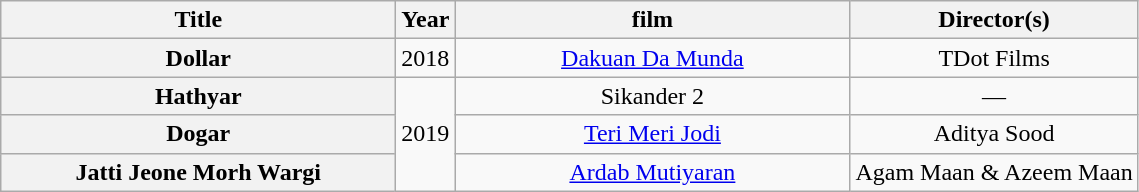<table class="wikitable plainrowheaders" style="text-align:center;">
<tr>
<th scope="col" style="width:16em;">Title</th>
<th>Year</th>
<th scope="col" style="width:16em;">film</th>
<th>Director(s)</th>
</tr>
<tr>
<th scope="row">Dollar</th>
<td>2018</td>
<td><a href='#'>Dakuan Da Munda</a></td>
<td>TDot Films</td>
</tr>
<tr>
<th scope="row">Hathyar</th>
<td rowspan="3">2019</td>
<td>Sikander 2</td>
<td>—</td>
</tr>
<tr>
<th scope="row">Dogar</th>
<td><a href='#'>Teri Meri Jodi</a></td>
<td>Aditya Sood</td>
</tr>
<tr>
<th scope="row">Jatti Jeone Morh Wargi</th>
<td><a href='#'>Ardab Mutiyaran</a></td>
<td rowspan="3">Agam Maan & Azeem Maan</td>
</tr>
</table>
